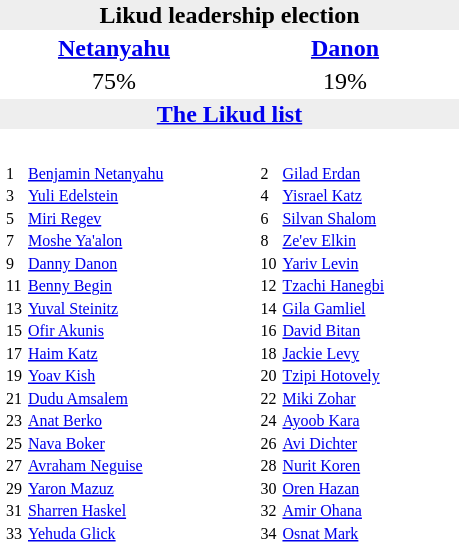<table style="float: right; margin: 0 0 0.5em 1em; clear:left; width:310px;" class="toccolours">
<tr>
<td colspan="2" style="background: #EEE; text-align: center;"><strong>Likud leadership election</strong></td>
</tr>
<tr style="text-align:center;">
<td style="width:50%;"><u><strong><a href='#'>Netanyahu</a></strong></u></td>
<td style="text-align:center; width:50%;"><u><strong><a href='#'>Danon</a></strong></u></td>
</tr>
<tr style="text-align:center;">
<td style="width:50%;">75%</td>
<td style="text-align:center; width:50%;">19%</td>
</tr>
<tr>
<td colspan="2" style="background: #EEE; text-align: center;"><strong><a href='#'>The Likud list</a></strong></td>
</tr>
<tr>
<td colspan="2"><br><table style="width:100%; font-size: 8pt">
<tr>
<td style="width:8px">1</td>
<td style=><a href='#'>Benjamin Netanyahu</a></td>
<td style="width:8px">2</td>
<td style=><a href='#'>Gilad Erdan</a></td>
</tr>
<tr>
<td>3</td>
<td><a href='#'>Yuli Edelstein</a></td>
<td>4</td>
<td><a href='#'>Yisrael Katz</a></td>
</tr>
<tr>
<td>5</td>
<td><a href='#'>Miri Regev</a></td>
<td>6</td>
<td><a href='#'>Silvan Shalom</a></td>
</tr>
<tr>
<td>7</td>
<td><a href='#'>Moshe Ya'alon</a></td>
<td>8</td>
<td><a href='#'>Ze'ev Elkin</a></td>
</tr>
<tr>
<td>9</td>
<td><a href='#'>Danny Danon</a></td>
<td>10</td>
<td><a href='#'>Yariv Levin</a></td>
</tr>
<tr>
<td>11</td>
<td><a href='#'>Benny Begin</a></td>
<td>12</td>
<td><a href='#'>Tzachi Hanegbi</a></td>
</tr>
<tr>
<td>13</td>
<td><a href='#'>Yuval Steinitz</a></td>
<td>14</td>
<td><a href='#'>Gila Gamliel</a></td>
</tr>
<tr>
<td>15</td>
<td><a href='#'>Ofir Akunis</a></td>
<td>16</td>
<td><a href='#'>David Bitan</a></td>
</tr>
<tr>
<td>17</td>
<td><a href='#'>Haim Katz</a></td>
<td>18</td>
<td><a href='#'>Jackie Levy</a></td>
</tr>
<tr>
<td>19</td>
<td><a href='#'>Yoav Kish</a></td>
<td>20</td>
<td><a href='#'>Tzipi Hotovely</a></td>
</tr>
<tr>
<td>21</td>
<td><a href='#'>Dudu Amsalem</a></td>
<td>22</td>
<td><a href='#'>Miki Zohar</a></td>
</tr>
<tr>
<td>23</td>
<td><a href='#'>Anat Berko</a></td>
<td>24</td>
<td><a href='#'>Ayoob Kara</a></td>
</tr>
<tr>
<td>25</td>
<td><a href='#'>Nava Boker</a></td>
<td>26</td>
<td><a href='#'>Avi Dichter</a></td>
</tr>
<tr>
<td>27</td>
<td><a href='#'>Avraham Neguise</a></td>
<td>28</td>
<td><a href='#'>Nurit Koren</a></td>
</tr>
<tr>
<td>29</td>
<td><a href='#'>Yaron Mazuz</a></td>
<td>30</td>
<td><a href='#'>Oren Hazan</a></td>
</tr>
<tr>
<td>31</td>
<td><a href='#'>Sharren Haskel</a></td>
<td>32</td>
<td><a href='#'>Amir Ohana</a></td>
</tr>
<tr>
<td>33</td>
<td><a href='#'>Yehuda Glick</a></td>
<td>34</td>
<td><a href='#'>Osnat Mark</a></td>
</tr>
</table>
</td>
</tr>
</table>
